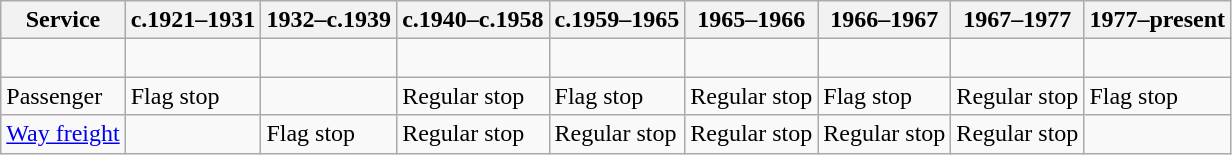<table class="wikitable">
<tr>
<th>Service</th>
<th>c.1921–1931</th>
<th>1932–c.1939</th>
<th>c.1940–c.1958</th>
<th>c.1959–1965</th>
<th>1965–1966</th>
<th>1966–1967</th>
<th>1967–1977</th>
<th>1977–present</th>
</tr>
<tr>
<td></td>
<td></td>
<td></td>
<td></td>
<td></td>
<td></td>
<td></td>
<td></td>
<td><br></td>
</tr>
<tr>
<td>Passenger</td>
<td>Flag stop</td>
<td></td>
<td>Regular stop</td>
<td>Flag stop</td>
<td>Regular stop</td>
<td>Flag stop</td>
<td>Regular stop</td>
<td>Flag stop</td>
</tr>
<tr>
<td><a href='#'>Way freight</a></td>
<td></td>
<td>Flag stop</td>
<td>Regular stop</td>
<td>Regular stop</td>
<td>Regular stop</td>
<td>Regular stop</td>
<td>Regular stop</td>
<td></td>
</tr>
</table>
